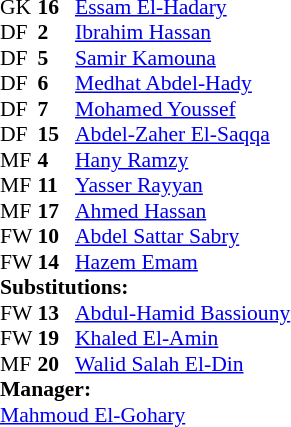<table style="font-size: 90%" cellspacing="0" cellpadding="0">
<tr>
<th width=25></th>
<th width=25></th>
</tr>
<tr>
<td>GK</td>
<td><strong>16</strong></td>
<td><a href='#'>Essam El-Hadary</a></td>
</tr>
<tr>
<td>DF</td>
<td><strong>2</strong></td>
<td><a href='#'>Ibrahim Hassan</a></td>
</tr>
<tr>
<td>DF</td>
<td><strong>5</strong></td>
<td><a href='#'>Samir Kamouna</a></td>
<td></td>
</tr>
<tr>
<td>DF</td>
<td><strong>6</strong></td>
<td><a href='#'>Medhat Abdel-Hady</a></td>
</tr>
<tr>
<td>DF</td>
<td><strong>7</strong></td>
<td><a href='#'>Mohamed Youssef</a></td>
</tr>
<tr>
<td>DF</td>
<td><strong>15</strong></td>
<td><a href='#'>Abdel-Zaher El-Saqqa</a></td>
<td></td>
<td></td>
</tr>
<tr>
<td>MF</td>
<td><strong>4</strong></td>
<td><a href='#'>Hany Ramzy</a></td>
</tr>
<tr>
<td>MF</td>
<td><strong>11</strong></td>
<td><a href='#'>Yasser Rayyan</a></td>
<td></td>
<td></td>
</tr>
<tr>
<td>MF</td>
<td><strong>17</strong></td>
<td><a href='#'>Ahmed Hassan</a></td>
<td></td>
<td></td>
</tr>
<tr>
<td>FW</td>
<td><strong>10</strong></td>
<td><a href='#'>Abdel Sattar Sabry</a></td>
<td></td>
</tr>
<tr>
<td>FW</td>
<td><strong>14</strong></td>
<td><a href='#'>Hazem Emam</a></td>
<td></td>
</tr>
<tr>
<td colspan=3><strong>Substitutions:</strong></td>
</tr>
<tr>
<td>FW</td>
<td><strong>13</strong></td>
<td><a href='#'>Abdul-Hamid Bassiouny</a></td>
<td></td>
<td></td>
</tr>
<tr>
<td>FW</td>
<td><strong>19</strong></td>
<td><a href='#'>Khaled El-Amin</a></td>
<td></td>
<td></td>
</tr>
<tr>
<td>MF</td>
<td><strong>20</strong></td>
<td><a href='#'>Walid Salah El-Din</a></td>
<td></td>
<td></td>
</tr>
<tr>
<td colspan=3><strong>Manager:</strong></td>
</tr>
<tr>
<td colspan=3><a href='#'>Mahmoud El-Gohary</a></td>
</tr>
</table>
